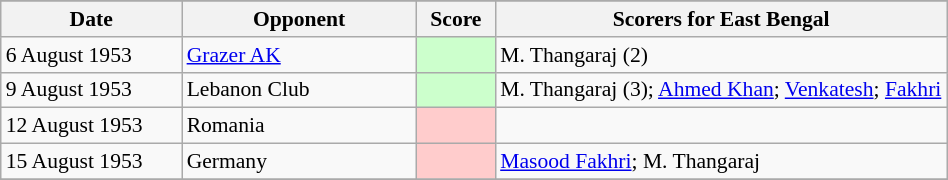<table class="wikitable" style="font-size:90%; width:50%; text-align:left">
<tr>
</tr>
<tr>
<th width="10%" scope="col">Date</th>
<th width="13%" scope="col">Opponent</th>
<th width="2%" scope="col">Score</th>
<th width="25%" scope="col">Scorers for East Bengal</th>
</tr>
<tr>
<td>6 August 1953</td>
<td> <a href='#'>Grazer AK</a></td>
<td bgcolor=#CCFFCC></td>
<td>M. Thangaraj (2)</td>
</tr>
<tr>
<td>9 August 1953</td>
<td> Lebanon Club</td>
<td bgcolor=#CCFFCC></td>
<td>M. Thangaraj (3); <a href='#'>Ahmed Khan</a>; <a href='#'>Venkatesh</a>; <a href='#'>Fakhri</a></td>
</tr>
<tr>
<td>12 August 1953</td>
<td> Romania</td>
<td bgcolor=#FFCCCC></td>
<td></td>
</tr>
<tr>
<td>15 August 1953</td>
<td> Germany</td>
<td bgcolor=#FFCCCC></td>
<td><a href='#'>Masood Fakhri</a>; M. Thangaraj</td>
</tr>
<tr>
</tr>
</table>
